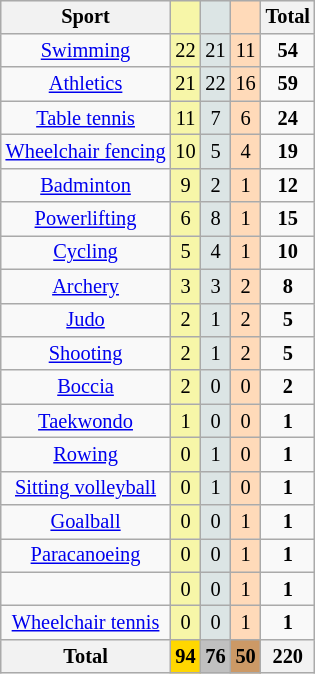<table class=wikitable style=font-size:85%;float:right;text-align:center>
<tr>
<th>Sport</th>
<td bgcolor=F7F6A8></td>
<td bgcolor=DCE5E5></td>
<td bgcolor=FFDAB9></td>
<th>Total</th>
</tr>
<tr>
<td><a href='#'>Swimming</a></td>
<td bgcolor=F7F6A8>22</td>
<td bgcolor=DCE5E5>21</td>
<td bgcolor=FFDAB9>11</td>
<td><strong>54</strong></td>
</tr>
<tr>
<td><a href='#'>Athletics</a></td>
<td bgcolor=F7F6A8>21</td>
<td bgcolor=DCE5E5>22</td>
<td bgcolor=FFDAB9>16</td>
<td><strong>59</strong></td>
</tr>
<tr>
<td><a href='#'>Table tennis</a></td>
<td bgcolor=F7F6A8>11</td>
<td bgcolor=DCE5E5>7</td>
<td bgcolor=FFDAB9>6</td>
<td><strong>24</strong></td>
</tr>
<tr>
<td><a href='#'>Wheelchair fencing</a></td>
<td bgcolor=F7F6A8>10</td>
<td bgcolor=DCE5E5>5</td>
<td bgcolor=FFDAB9>4</td>
<td><strong>19</strong></td>
</tr>
<tr>
<td><a href='#'>Badminton</a></td>
<td bgcolor=F7F6A8>9</td>
<td bgcolor=DCE5E5>2</td>
<td bgcolor=FFDAB9>1</td>
<td><strong>12</strong></td>
</tr>
<tr>
<td><a href='#'>Powerlifting</a></td>
<td bgcolor=F7F6A8>6</td>
<td bgcolor=DCE5E5>8</td>
<td bgcolor=FFDAB9>1</td>
<td><strong>15</strong></td>
</tr>
<tr>
<td><a href='#'>Cycling</a></td>
<td bgcolor=F7F6A8>5</td>
<td bgcolor=DCE5E5>4</td>
<td bgcolor=FFDAB9>1</td>
<td><strong>10</strong></td>
</tr>
<tr>
<td><a href='#'>Archery</a></td>
<td bgcolor=F7F6A8>3</td>
<td bgcolor=DCE5E5>3</td>
<td bgcolor=FFDAB9>2</td>
<td><strong>8</strong></td>
</tr>
<tr>
<td><a href='#'>Judo</a></td>
<td bgcolor=F7F6A8>2</td>
<td bgcolor=DCE5E5>1</td>
<td bgcolor=FFDAB9>2</td>
<td><strong>5</strong></td>
</tr>
<tr>
<td><a href='#'>Shooting</a></td>
<td bgcolor=F7F6A8>2</td>
<td bgcolor=DCE5E5>1</td>
<td bgcolor=FFDAB9>2</td>
<td><strong>5</strong></td>
</tr>
<tr>
<td><a href='#'>Boccia</a></td>
<td bgcolor=F7F6A8>2</td>
<td bgcolor=DCE5E5>0</td>
<td bgcolor=FFDAB9>0</td>
<td><strong>2</strong></td>
</tr>
<tr>
<td><a href='#'>Taekwondo</a></td>
<td bgcolor=F7F6A8>1</td>
<td bgcolor=DCE5E5>0</td>
<td bgcolor=FFDAB9>0</td>
<td><strong>1</strong></td>
</tr>
<tr>
<td><a href='#'>Rowing</a></td>
<td bgcolor=F7F6A8>0</td>
<td bgcolor=DCE5E5>1</td>
<td bgcolor=FFDAB9>0</td>
<td><strong>1</strong></td>
</tr>
<tr>
<td><a href='#'>Sitting volleyball</a></td>
<td bgcolor=F7F6A8>0</td>
<td bgcolor=DCE5E5>1</td>
<td bgcolor=FFDAB9>0</td>
<td><strong>1</strong></td>
</tr>
<tr>
<td><a href='#'>Goalball</a></td>
<td bgcolor=F7F6A8>0</td>
<td bgcolor=DCE5E5>0</td>
<td bgcolor=FFDAB9>1</td>
<td><strong>1</strong></td>
</tr>
<tr>
<td><a href='#'>Paracanoeing</a></td>
<td bgcolor=F7F6A8>0</td>
<td bgcolor=DCE5E5>0</td>
<td bgcolor=FFDAB9>1</td>
<td><strong>1</strong></td>
</tr>
<tr>
<td></td>
<td bgcolor=F7F6A8>0</td>
<td bgcolor=DCE5E5>0</td>
<td bgcolor=FFDAB9>1</td>
<td><strong>1</strong></td>
</tr>
<tr>
<td><a href='#'>Wheelchair tennis</a></td>
<td bgcolor=F7F6A8>0</td>
<td bgcolor=DCE5E5>0</td>
<td bgcolor=FFDAB9>1</td>
<td><strong>1</strong></td>
</tr>
<tr>
<th>Total</th>
<th style=background:gold>94</th>
<th style=background:silver>76</th>
<th style=background:#c96>50</th>
<th>220</th>
</tr>
</table>
